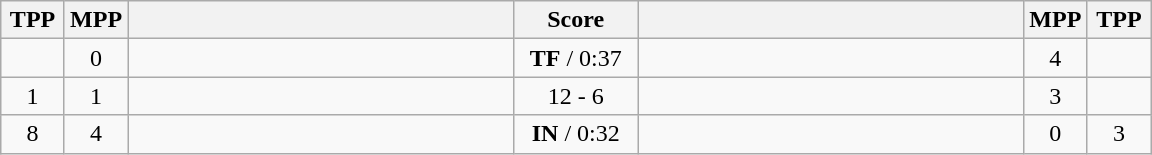<table class="wikitable" style="text-align: center;" |>
<tr>
<th width="35">TPP</th>
<th width="35">MPP</th>
<th width="250"></th>
<th width="75">Score</th>
<th width="250"></th>
<th width="35">MPP</th>
<th width="35">TPP</th>
</tr>
<tr>
<td></td>
<td>0</td>
<td style="text-align:left;"><strong></strong></td>
<td><strong>TF</strong> / 0:37</td>
<td style="text-align:left;"></td>
<td>4</td>
<td></td>
</tr>
<tr>
<td>1</td>
<td>1</td>
<td style="text-align:left;"><strong></strong></td>
<td>12 - 6</td>
<td style="text-align:left;"></td>
<td>3</td>
<td></td>
</tr>
<tr>
<td>8</td>
<td>4</td>
<td style="text-align:left;"></td>
<td><strong>IN</strong> / 0:32</td>
<td style="text-align:left;"><strong></strong></td>
<td>0</td>
<td>3</td>
</tr>
</table>
